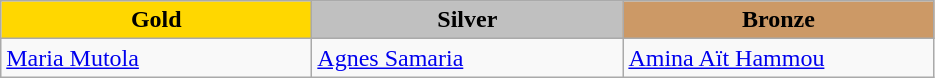<table class="wikitable" style="text-align:left">
<tr align="center">
<td width=200 bgcolor=gold><strong>Gold</strong></td>
<td width=200 bgcolor=silver><strong>Silver</strong></td>
<td width=200 bgcolor=CC9966><strong>Bronze</strong></td>
</tr>
<tr>
<td><a href='#'>Maria Mutola</a><br><em></em></td>
<td><a href='#'>Agnes Samaria</a><br><em></em></td>
<td><a href='#'>Amina Aït Hammou</a><br><em></em></td>
</tr>
</table>
